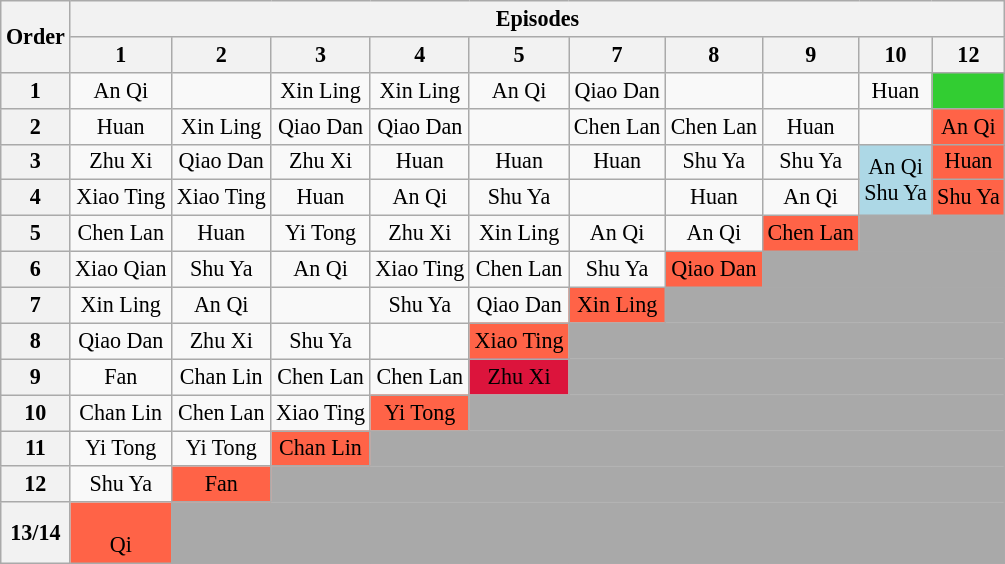<table class="wikitable" style="text-align:center; font-size:92%">
<tr>
<th rowspan=2>Order</th>
<th colspan=12>Episodes</th>
</tr>
<tr>
<th>1</th>
<th>2</th>
<th>3</th>
<th>4</th>
<th>5</th>
<th>7</th>
<th>8</th>
<th>9</th>
<th>10</th>
<th>12</th>
</tr>
<tr>
<th>1</th>
<td>An Qi</td>
<td></td>
<td>Xin Ling</td>
<td>Xin Ling</td>
<td>An Qi</td>
<td>Qiao Dan</td>
<td></td>
<td></td>
<td>Huan</td>
<td style="background-color:limegreen;"></td>
</tr>
<tr>
<th>2</th>
<td>Huan</td>
<td>Xin Ling</td>
<td>Qiao Dan</td>
<td>Qiao Dan</td>
<td></td>
<td>Chen Lan</td>
<td>Chen Lan</td>
<td>Huan</td>
<td></td>
<td style="background-color:tomato">An Qi</td>
</tr>
<tr>
<th>3</th>
<td>Zhu Xi</td>
<td>Qiao Dan</td>
<td>Zhu Xi</td>
<td>Huan</td>
<td>Huan</td>
<td>Huan</td>
<td>Shu Ya</td>
<td>Shu Ya</td>
<td rowspan="2" style="background-color:lightblue;">An Qi<br>Shu Ya</td>
<td style="background-color:tomato">Huan</td>
</tr>
<tr>
<th>4</th>
<td>Xiao Ting</td>
<td>Xiao Ting</td>
<td>Huan</td>
<td>An Qi</td>
<td>Shu Ya</td>
<td></td>
<td>Huan</td>
<td>An Qi</td>
<td style="background-color:tomato">Shu Ya</td>
</tr>
<tr>
<th>5</th>
<td>Chen Lan</td>
<td>Huan</td>
<td>Yi Tong</td>
<td>Zhu Xi</td>
<td>Xin Ling</td>
<td>An Qi</td>
<td>An Qi</td>
<td style="background-color:tomato;">Chen Lan</td>
<td bgcolor="darkgray" colspan="12"></td>
</tr>
<tr>
<th>6</th>
<td>Xiao Qian</td>
<td>Shu Ya</td>
<td>An Qi</td>
<td>Xiao Ting</td>
<td>Chen Lan</td>
<td>Shu Ya</td>
<td style="background-color:tomato;">Qiao Dan</td>
<td bgcolor="darkgray" colspan="12"></td>
</tr>
<tr>
<th>7</th>
<td>Xin Ling</td>
<td>An Qi</td>
<td></td>
<td>Shu Ya</td>
<td>Qiao Dan</td>
<td style="background-color:tomato;">Xin Ling</td>
<td bgcolor="darkgray" colspan="12"></td>
</tr>
<tr>
<th>8</th>
<td>Qiao Dan</td>
<td>Zhu Xi</td>
<td>Shu Ya</td>
<td></td>
<td style="background-color:tomato;">Xiao Ting</td>
<td bgcolor="darkgray" colspan="12"></td>
</tr>
<tr>
<th>9</th>
<td>Fan</td>
<td>Chan Lin</td>
<td>Chen Lan</td>
<td>Chen Lan</td>
<td style="background-color:crimson;"><span>Zhu Xi</span></td>
<td bgcolor="darkgray" colspan="12"></td>
</tr>
<tr>
<th>10</th>
<td>Chan Lin</td>
<td>Chen Lan</td>
<td>Xiao Ting</td>
<td style="background-color:tomato;">Yi Tong</td>
<td bgcolor="darkgray" colspan="12"></td>
</tr>
<tr>
<th>11</th>
<td>Yi Tong</td>
<td>Yi Tong</td>
<td style="background-color:tomato;">Chan Lin</td>
<td bgcolor="darkgray" colspan="12"></td>
</tr>
<tr>
<th>12</th>
<td>Shu Ya</td>
<td style="background-color:tomato;">Fan</td>
<td bgcolor="darkgray" colspan="12"></td>
</tr>
<tr>
<th rowspan="2">13/14</th>
<td rowspan="2" style="background-color:tomato;"><br>Qi</td>
<td bgcolor="darkgray" colspan="12"></td>
</tr>
</table>
